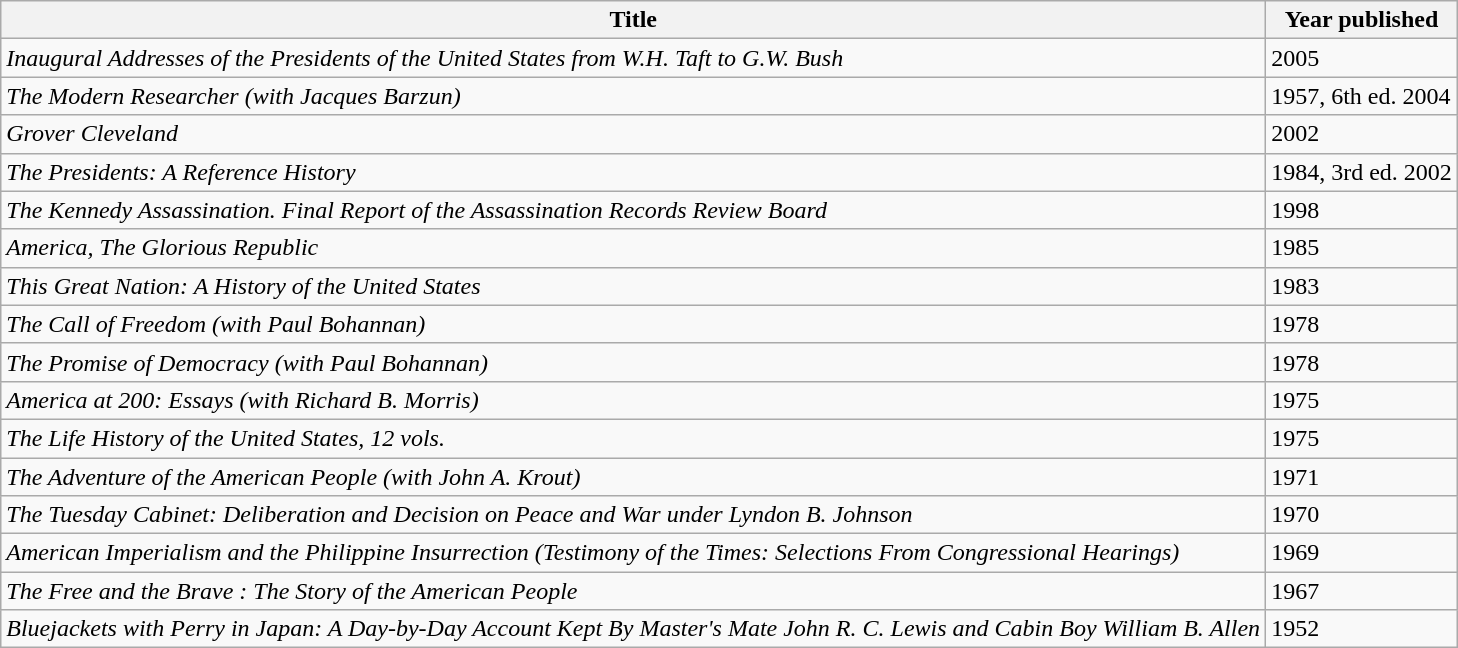<table class="wikitable sortable">
<tr>
<th>Title</th>
<th>Year published</th>
</tr>
<tr>
<td><em>Inaugural Addresses of the Presidents of the United States from W.H. Taft to G.W. Bush</em></td>
<td>2005</td>
</tr>
<tr>
<td><em>The Modern Researcher (with Jacques Barzun)</em></td>
<td>1957, 6th ed. 2004</td>
</tr>
<tr>
<td><em>Grover Cleveland</em></td>
<td>2002</td>
</tr>
<tr>
<td><em>The Presidents: A Reference History</em></td>
<td>1984, 3rd ed. 2002</td>
</tr>
<tr>
<td><em>The Kennedy Assassination. Final Report of the Assassination Records Review Board</em></td>
<td>1998</td>
</tr>
<tr>
<td><em>America, The Glorious Republic</em></td>
<td>1985</td>
</tr>
<tr>
<td><em>This Great Nation: A History of the United States</em></td>
<td>1983</td>
</tr>
<tr>
<td><em>The Call of Freedom (with Paul Bohannan)</em></td>
<td>1978</td>
</tr>
<tr>
<td><em>The Promise of Democracy (with Paul Bohannan)</em></td>
<td>1978</td>
</tr>
<tr>
<td><em>America at 200: Essays (with Richard B. Morris)</em></td>
<td>1975</td>
</tr>
<tr>
<td><em>The Life History of the United States, 12 vols.</em></td>
<td>1975</td>
</tr>
<tr>
<td><em>The Adventure of the American People (with John A. Krout)</em></td>
<td>1971</td>
</tr>
<tr>
<td><em>The Tuesday Cabinet: Deliberation and Decision on Peace and War under Lyndon B. Johnson</em></td>
<td>1970</td>
</tr>
<tr>
<td><em>American Imperialism and the Philippine Insurrection (Testimony of the Times: Selections From Congressional Hearings)</em></td>
<td>1969</td>
</tr>
<tr>
<td><em>The Free and the Brave : The Story of the American People</em></td>
<td>1967</td>
</tr>
<tr>
<td><em>Bluejackets with Perry in Japan: A Day-by-Day Account Kept By Master's Mate John R. C. Lewis and Cabin Boy William B. Allen</em></td>
<td>1952</td>
</tr>
</table>
